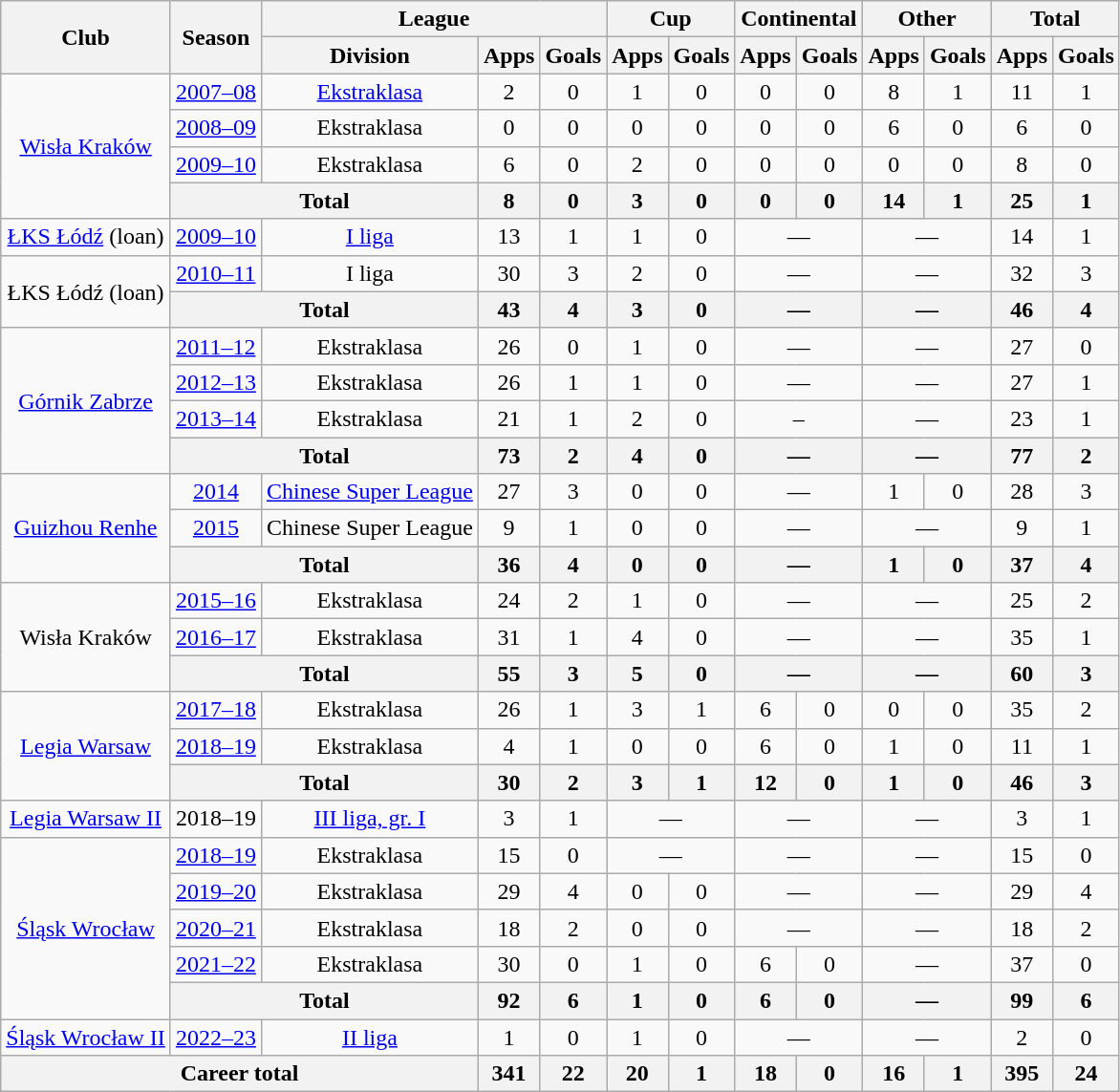<table class="wikitable" style="text-align:center">
<tr>
<th rowspan="2">Club</th>
<th rowspan="2">Season</th>
<th colspan="3">League</th>
<th colspan="2">Cup</th>
<th colspan="2">Continental</th>
<th colspan="2">Other</th>
<th colspan="2">Total</th>
</tr>
<tr>
<th>Division</th>
<th>Apps</th>
<th>Goals</th>
<th>Apps</th>
<th>Goals</th>
<th>Apps</th>
<th>Goals</th>
<th>Apps</th>
<th>Goals</th>
<th>Apps</th>
<th>Goals</th>
</tr>
<tr>
<td rowspan="4"><a href='#'>Wisła Kraków</a></td>
<td><a href='#'>2007–08</a></td>
<td><a href='#'>Ekstraklasa</a></td>
<td>2</td>
<td>0</td>
<td>1</td>
<td>0</td>
<td>0</td>
<td>0</td>
<td>8</td>
<td>1</td>
<td>11</td>
<td>1</td>
</tr>
<tr>
<td><a href='#'>2008–09</a></td>
<td>Ekstraklasa</td>
<td>0</td>
<td>0</td>
<td>0</td>
<td>0</td>
<td>0</td>
<td>0</td>
<td>6</td>
<td>0</td>
<td>6</td>
<td>0</td>
</tr>
<tr>
<td><a href='#'>2009–10</a></td>
<td>Ekstraklasa</td>
<td>6</td>
<td>0</td>
<td>2</td>
<td>0</td>
<td>0</td>
<td>0</td>
<td>0</td>
<td>0</td>
<td>8</td>
<td>0</td>
</tr>
<tr>
<th colspan="2">Total</th>
<th>8</th>
<th>0</th>
<th>3</th>
<th>0</th>
<th>0</th>
<th>0</th>
<th>14</th>
<th>1</th>
<th>25</th>
<th>1</th>
</tr>
<tr>
<td><a href='#'>ŁKS Łódź</a> (loan)</td>
<td><a href='#'>2009–10</a></td>
<td><a href='#'>I liga</a></td>
<td>13</td>
<td>1</td>
<td>1</td>
<td>0</td>
<td colspan="2">—</td>
<td colspan="2">—</td>
<td>14</td>
<td>1</td>
</tr>
<tr>
<td rowspan="2">ŁKS Łódź (loan)</td>
<td><a href='#'>2010–11</a></td>
<td>I liga</td>
<td>30</td>
<td>3</td>
<td>2</td>
<td>0</td>
<td colspan="2">—</td>
<td colspan="2">—</td>
<td>32</td>
<td>3</td>
</tr>
<tr>
<th colspan="2">Total</th>
<th>43</th>
<th>4</th>
<th>3</th>
<th>0</th>
<th colspan="2">—</th>
<th colspan="2">—</th>
<th>46</th>
<th>4</th>
</tr>
<tr>
<td rowspan="4"><a href='#'>Górnik Zabrze</a></td>
<td><a href='#'>2011–12</a></td>
<td>Ekstraklasa</td>
<td>26</td>
<td>0</td>
<td>1</td>
<td>0</td>
<td colspan="2">—</td>
<td colspan="2">—</td>
<td>27</td>
<td>0</td>
</tr>
<tr>
<td><a href='#'>2012–13</a></td>
<td>Ekstraklasa</td>
<td>26</td>
<td>1</td>
<td>1</td>
<td>0</td>
<td colspan="2">—</td>
<td colspan="2">—</td>
<td>27</td>
<td>1</td>
</tr>
<tr>
<td><a href='#'>2013–14</a></td>
<td>Ekstraklasa</td>
<td>21</td>
<td>1</td>
<td>2</td>
<td>0</td>
<td colspan="2">–</td>
<td colspan="2">—</td>
<td>23</td>
<td>1</td>
</tr>
<tr>
<th colspan="2">Total</th>
<th>73</th>
<th>2</th>
<th>4</th>
<th>0</th>
<th colspan="2">—</th>
<th colspan="2">—</th>
<th>77</th>
<th>2</th>
</tr>
<tr>
<td rowspan="3"><a href='#'>Guizhou Renhe</a></td>
<td><a href='#'>2014</a></td>
<td><a href='#'>Chinese Super League</a></td>
<td>27</td>
<td>3</td>
<td>0</td>
<td>0</td>
<td colspan="2">—</td>
<td>1</td>
<td>0</td>
<td>28</td>
<td>3</td>
</tr>
<tr>
<td><a href='#'>2015</a></td>
<td>Chinese Super League</td>
<td>9</td>
<td>1</td>
<td>0</td>
<td>0</td>
<td colspan="2">—</td>
<td colspan="2">—</td>
<td>9</td>
<td>1</td>
</tr>
<tr>
<th colspan="2">Total</th>
<th>36</th>
<th>4</th>
<th>0</th>
<th>0</th>
<th colspan="2">—</th>
<th>1</th>
<th>0</th>
<th>37</th>
<th>4</th>
</tr>
<tr>
<td rowspan="3">Wisła Kraków</td>
<td><a href='#'>2015–16</a></td>
<td>Ekstraklasa</td>
<td>24</td>
<td>2</td>
<td>1</td>
<td>0</td>
<td colspan="2">—</td>
<td colspan="2">—</td>
<td>25</td>
<td>2</td>
</tr>
<tr>
<td><a href='#'>2016–17</a></td>
<td>Ekstraklasa</td>
<td>31</td>
<td>1</td>
<td>4</td>
<td>0</td>
<td colspan="2">—</td>
<td colspan="2">—</td>
<td>35</td>
<td>1</td>
</tr>
<tr>
<th colspan="2">Total</th>
<th>55</th>
<th>3</th>
<th>5</th>
<th>0</th>
<th colspan="2">—</th>
<th colspan="2">—</th>
<th>60</th>
<th>3</th>
</tr>
<tr>
<td rowspan="3"><a href='#'>Legia Warsaw</a></td>
<td><a href='#'>2017–18</a></td>
<td>Ekstraklasa</td>
<td>26</td>
<td>1</td>
<td>3</td>
<td>1</td>
<td>6</td>
<td>0</td>
<td>0</td>
<td>0</td>
<td>35</td>
<td>2</td>
</tr>
<tr>
<td><a href='#'>2018–19</a></td>
<td>Ekstraklasa</td>
<td>4</td>
<td>1</td>
<td>0</td>
<td>0</td>
<td>6</td>
<td>0</td>
<td>1</td>
<td>0</td>
<td>11</td>
<td>1</td>
</tr>
<tr>
<th colspan="2">Total</th>
<th>30</th>
<th>2</th>
<th>3</th>
<th>1</th>
<th>12</th>
<th>0</th>
<th>1</th>
<th>0</th>
<th>46</th>
<th>3</th>
</tr>
<tr>
<td><a href='#'>Legia Warsaw II</a></td>
<td>2018–19</td>
<td><a href='#'>III liga, gr. I</a></td>
<td>3</td>
<td>1</td>
<td colspan="2">—</td>
<td colspan="2">—</td>
<td colspan="2">—</td>
<td>3</td>
<td>1</td>
</tr>
<tr>
<td rowspan="5"><a href='#'>Śląsk Wrocław</a></td>
<td><a href='#'>2018–19</a></td>
<td>Ekstraklasa</td>
<td>15</td>
<td>0</td>
<td colspan="2">—</td>
<td colspan="2">—</td>
<td colspan="2">—</td>
<td>15</td>
<td>0</td>
</tr>
<tr>
<td><a href='#'>2019–20</a></td>
<td>Ekstraklasa</td>
<td>29</td>
<td>4</td>
<td>0</td>
<td>0</td>
<td colspan="2">—</td>
<td colspan="2">—</td>
<td>29</td>
<td>4</td>
</tr>
<tr>
<td><a href='#'>2020–21</a></td>
<td>Ekstraklasa</td>
<td>18</td>
<td>2</td>
<td>0</td>
<td>0</td>
<td colspan="2">—</td>
<td colspan="2">—</td>
<td>18</td>
<td>2</td>
</tr>
<tr>
<td><a href='#'>2021–22</a></td>
<td>Ekstraklasa</td>
<td>30</td>
<td>0</td>
<td>1</td>
<td>0</td>
<td>6</td>
<td>0</td>
<td colspan="2">—</td>
<td>37</td>
<td>0</td>
</tr>
<tr>
<th colspan="2">Total</th>
<th>92</th>
<th>6</th>
<th>1</th>
<th>0</th>
<th>6</th>
<th>0</th>
<th colspan="2">—</th>
<th>99</th>
<th>6</th>
</tr>
<tr>
<td><a href='#'>Śląsk Wrocław II</a></td>
<td><a href='#'>2022–23</a></td>
<td><a href='#'>II liga</a></td>
<td>1</td>
<td>0</td>
<td>1</td>
<td>0</td>
<td colspan="2">—</td>
<td colspan="2">—</td>
<td>2</td>
<td>0</td>
</tr>
<tr>
<th colspan="3">Career total</th>
<th>341</th>
<th>22</th>
<th>20</th>
<th>1</th>
<th>18</th>
<th>0</th>
<th>16</th>
<th>1</th>
<th>395</th>
<th>24</th>
</tr>
</table>
